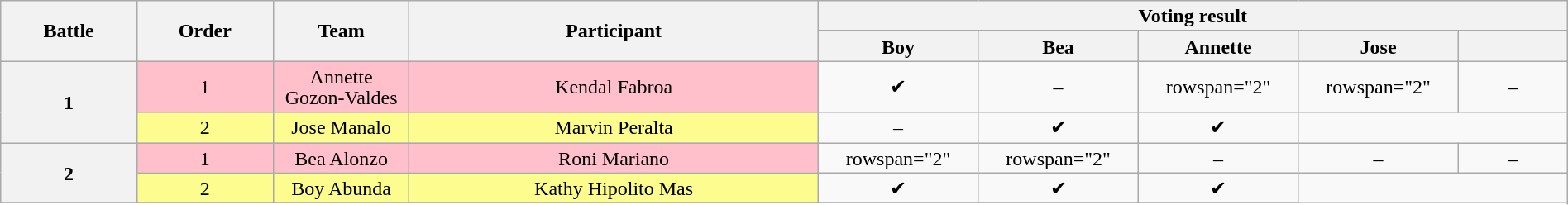<table class="wikitable" style="text-align:center; line-height:17px; width:100%;">
<tr>
<th scope="col" rowspan="2" width="05%">Battle</th>
<th scope="col" rowspan="2" width="05%">Order</th>
<th scope="col" rowspan="2" width="05%">Team</th>
<th scope="col" rowspan="2" width="15%">Participant</th>
<th scope="col" colspan="5" width="20%">Voting result</th>
</tr>
<tr>
<th width="4%">Boy</th>
<th width="4%">Bea</th>
<th width="4%">Annette</th>
<th width="4%">Jose</th>
<th width="4%"></th>
</tr>
<tr>
<th rowspan="2">1</th>
<td style="background:pink;">1</td>
<td style="background:pink;">Annette Gozon-Valdes</td>
<td style="background:pink;">Kendal Fabroa</td>
<td>✔</td>
<td>–</td>
<td>rowspan="2" </td>
<td>rowspan="2" </td>
<td>–</td>
</tr>
<tr>
<td style="background:#fdfc8f;">2</td>
<td style="background:#fdfc8f;">Jose Manalo</td>
<td style="background:#fdfc8f;">Marvin Peralta</td>
<td>–</td>
<td>✔</td>
<td>✔</td>
</tr>
<tr>
<th rowspan="2">2</th>
<td style="background:pink;">1</td>
<td style="background:pink;">Bea Alonzo</td>
<td style="background:pink;">Roni Mariano</td>
<td>rowspan="2" </td>
<td>rowspan="2" </td>
<td>–</td>
<td>–</td>
<td>–</td>
</tr>
<tr>
<td style="background:#fdfc8f;">2</td>
<td style="background:#fdfc8f;">Boy Abunda</td>
<td style="background:#fdfc8f;">Kathy Hipolito Mas</td>
<td>✔</td>
<td>✔</td>
<td>✔</td>
</tr>
<tr>
</tr>
</table>
